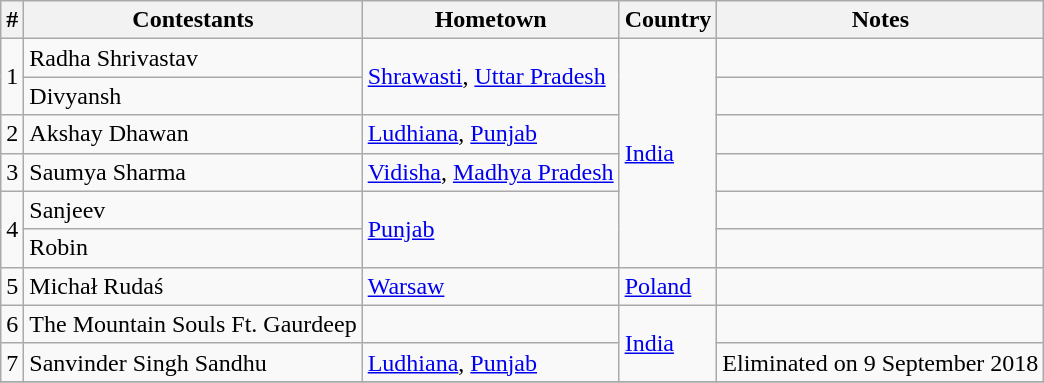<table class="wikitable">
<tr>
<th>#</th>
<th>Contestants</th>
<th>Hometown</th>
<th>Country</th>
<th>Notes</th>
</tr>
<tr>
<td rowspan="2">1</td>
<td>Radha Shrivastav</td>
<td rowspan="2"><a href='#'>Shrawasti</a>, <a href='#'>Uttar Pradesh</a></td>
<td rowspan="6"><a href='#'>India</a></td>
<td></td>
</tr>
<tr>
<td>Divyansh</td>
<td></td>
</tr>
<tr>
<td>2</td>
<td>Akshay Dhawan</td>
<td><a href='#'>Ludhiana</a>, <a href='#'>Punjab</a></td>
<td></td>
</tr>
<tr>
<td>3</td>
<td>Saumya Sharma</td>
<td><a href='#'>Vidisha</a>, <a href='#'>Madhya Pradesh</a></td>
<td></td>
</tr>
<tr>
<td rowspan="2">4</td>
<td>Sanjeev</td>
<td rowspan="2"><a href='#'>Punjab</a></td>
<td></td>
</tr>
<tr>
<td>Robin</td>
<td></td>
</tr>
<tr>
<td>5</td>
<td>Michał Rudaś</td>
<td><a href='#'>Warsaw</a></td>
<td><a href='#'>Poland</a></td>
<td></td>
</tr>
<tr>
<td>6</td>
<td>The Mountain Souls Ft. Gaurdeep</td>
<td></td>
<td rowspan="2"><a href='#'>India</a></td>
<td></td>
</tr>
<tr>
<td>7</td>
<td>Sanvinder Singh Sandhu</td>
<td><a href='#'>Ludhiana</a>, <a href='#'>Punjab</a></td>
<td>Eliminated on 9 September 2018</td>
</tr>
<tr>
</tr>
</table>
